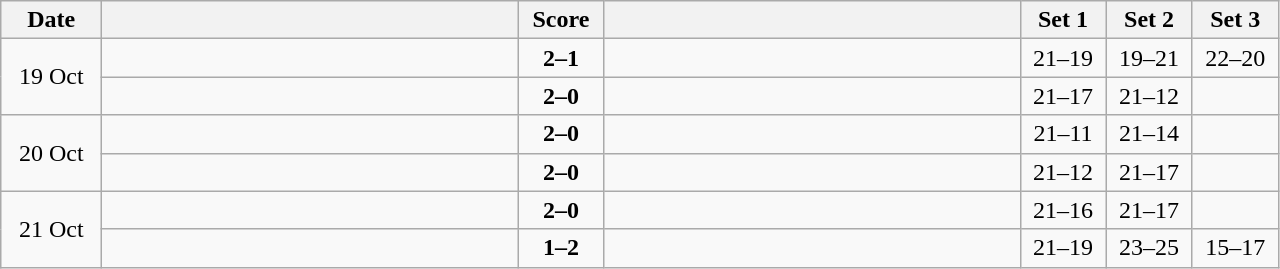<table class="wikitable" style="text-align: center;">
<tr>
<th width="60">Date</th>
<th align="right" width="270"></th>
<th width="50">Score</th>
<th align="left" width="270"></th>
<th width="50">Set 1</th>
<th width="50">Set 2</th>
<th width="50">Set 3</th>
</tr>
<tr>
<td rowspan=2>19 Oct</td>
<td align=left><strong></strong></td>
<td align=center><strong>2–1</strong></td>
<td align=left></td>
<td>21–19</td>
<td>19–21</td>
<td>22–20</td>
</tr>
<tr>
<td align=left><strong></strong></td>
<td align=center><strong>2–0</strong></td>
<td align=left></td>
<td>21–17</td>
<td>21–12</td>
<td></td>
</tr>
<tr>
<td rowspan=2>20 Oct</td>
<td align=left><strong></strong></td>
<td align=center><strong>2–0</strong></td>
<td align=left></td>
<td>21–11</td>
<td>21–14</td>
<td></td>
</tr>
<tr>
<td align=left><strong></strong></td>
<td align=center><strong>2–0</strong></td>
<td align=left></td>
<td>21–12</td>
<td>21–17</td>
<td></td>
</tr>
<tr>
<td rowspan=2>21 Oct</td>
<td align=left><strong></strong></td>
<td align=center><strong>2–0</strong></td>
<td align=left></td>
<td>21–16</td>
<td>21–17</td>
<td></td>
</tr>
<tr>
<td align=left></td>
<td align=center><strong>1–2</strong></td>
<td align=left><strong></strong></td>
<td>21–19</td>
<td>23–25</td>
<td>15–17</td>
</tr>
</table>
